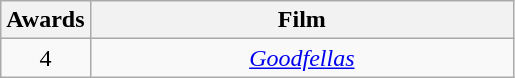<table class="wikitable" rowspan=2 border=2 style="text-align:center;">
<tr>
<th scope="col" width="50">Awards</th>
<th scope="col" width="275">Film</th>
</tr>
<tr>
<td>4</td>
<td><em><a href='#'>Goodfellas</a></em></td>
</tr>
</table>
